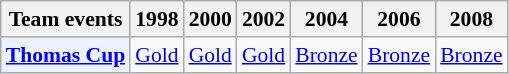<table class="wikitable" style="font-size: 90%; text-align:center">
<tr>
<th>Team events</th>
<th>1998</th>
<th>2000</th>
<th>2002</th>
<th>2004</th>
<th>2006</th>
<th>2008</th>
</tr>
<tr>
<td bgcolor="#ECF2FF"; align="left"><strong><a href='#'>Thomas Cup</a></strong></td>
<td> <a href='#'>Gold</a></td>
<td> <a href='#'>Gold</a></td>
<td> <a href='#'>Gold</a></td>
<td> <a href='#'>Bronze</a></td>
<td> <a href='#'>Bronze</a></td>
<td> <a href='#'>Bronze</a></td>
</tr>
</table>
